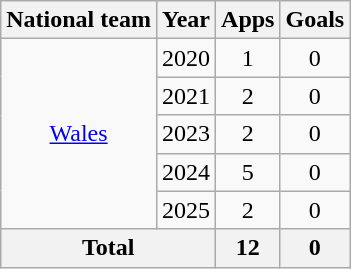<table class=wikitable style="text-align: center;">
<tr>
<th>National team</th>
<th>Year</th>
<th>Apps</th>
<th>Goals</th>
</tr>
<tr>
<td rowspan="5"><a href='#'>Wales</a></td>
<td>2020</td>
<td>1</td>
<td>0</td>
</tr>
<tr>
<td>2021</td>
<td>2</td>
<td>0</td>
</tr>
<tr>
<td>2023</td>
<td>2</td>
<td>0</td>
</tr>
<tr>
<td>2024</td>
<td>5</td>
<td>0</td>
</tr>
<tr>
<td>2025</td>
<td>2</td>
<td>0</td>
</tr>
<tr>
<th colspan="2">Total</th>
<th>12</th>
<th>0</th>
</tr>
</table>
